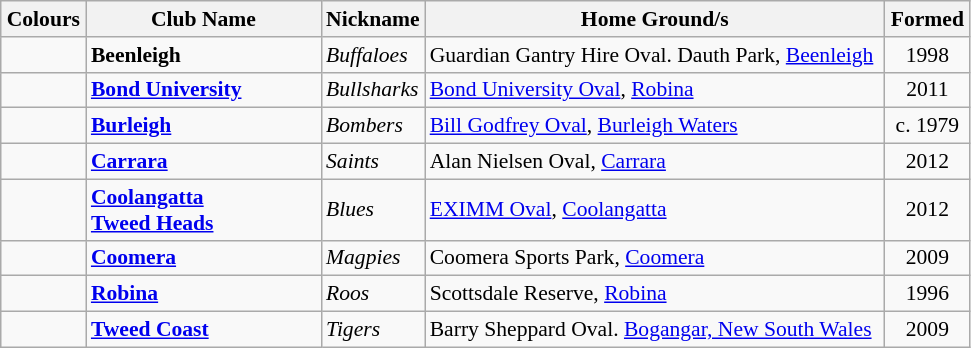<table class="wikitable sortable" style="font-size:90%">
<tr>
<th width="050px">Colours</th>
<th width="150px">Club Name</th>
<th width="050px">Nickname</th>
<th width="300px">Home Ground/s</th>
<th width="050px">Formed</th>
</tr>
<tr>
<td style="text-align:center;"></td>
<td><strong>Beenleigh</strong></td>
<td><em>Buffaloes</em></td>
<td>Guardian Gantry Hire Oval. Dauth Park, <a href='#'>Beenleigh</a></td>
<td style="text-align:center;">1998</td>
</tr>
<tr>
<td style="text-align:center;"></td>
<td><strong><a href='#'>Bond University</a></strong></td>
<td><em>Bullsharks</em></td>
<td><a href='#'>Bond University Oval</a>,  <a href='#'>Robina</a></td>
<td style="text-align:center;">2011</td>
</tr>
<tr>
<td style="text-align:center;"></td>
<td><strong><a href='#'>Burleigh</a></strong> </td>
<td><em>Bombers</em></td>
<td><a href='#'>Bill Godfrey Oval</a>, <a href='#'>Burleigh Waters</a></td>
<td style="text-align:center;">c. 1979</td>
</tr>
<tr>
<td style="text-align:center;"></td>
<td><strong><a href='#'>Carrara</a></strong></td>
<td><em>Saints</em></td>
<td>Alan Nielsen Oval, <a href='#'>Carrara</a></td>
<td style="text-align:center;">2012</td>
</tr>
<tr>
<td style="text-align:center;"></td>
<td><strong><a href='#'>Coolangatta<br>Tweed Heads</a></strong></td>
<td><em>Blues</em></td>
<td><a href='#'>EXIMM Oval</a>, <a href='#'>Coolangatta</a></td>
<td style="text-align:center;">2012</td>
</tr>
<tr>
<td></td>
<td><strong><a href='#'>Coomera</a></strong></td>
<td><em>Magpies</em></td>
<td>Coomera Sports Park, <a href='#'>Coomera</a></td>
<td style="text-align:center;">2009</td>
</tr>
<tr>
<td style="text-align:center;"></td>
<td><strong><a href='#'>Robina</a></strong></td>
<td><em>Roos</em></td>
<td>Scottsdale Reserve, <a href='#'>Robina</a></td>
<td style="text-align:center;">1996</td>
</tr>
<tr>
<td style="text-align:center;"></td>
<td><strong><a href='#'>Tweed Coast</a></strong></td>
<td><em>Tigers</em></td>
<td>Barry Sheppard Oval. <a href='#'>Bogangar, New South Wales</a></td>
<td style="text-align:center;">2009</td>
</tr>
</table>
